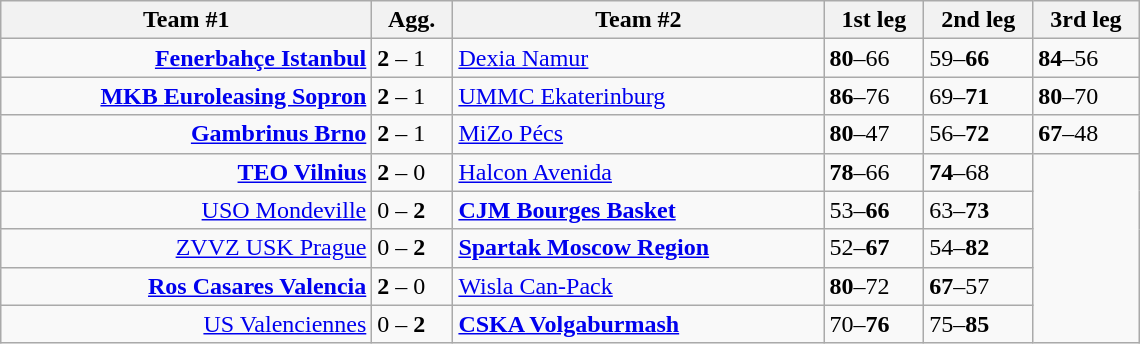<table class="wikitable" style="border-collapse: collapse" style="text-align:center">
<tr>
<th align="right" width="240">Team #1</th>
<th>  Agg.  </th>
<th align="left" width="240">Team #2</th>
<th>  1st leg  </th>
<th>  2nd leg  </th>
<th>  3rd leg  </th>
</tr>
<tr>
<td align="right"><strong><a href='#'>Fenerbahçe Istanbul</a></strong> </td>
<td><strong>2</strong> – 1</td>
<td align="left"> <a href='#'>Dexia Namur</a></td>
<td><strong>80</strong>–66</td>
<td>59–<strong>66</strong></td>
<td><strong>84</strong>–56</td>
</tr>
<tr>
<td align="right"><strong><a href='#'>MKB Euroleasing Sopron</a></strong> </td>
<td><strong>2</strong> – 1</td>
<td align="left"> <a href='#'>UMMC Ekaterinburg</a></td>
<td><strong>86</strong>–76</td>
<td>69–<strong>71</strong></td>
<td><strong>80</strong>–70</td>
</tr>
<tr>
<td align="right"><strong><a href='#'>Gambrinus Brno</a></strong> </td>
<td><strong>2</strong> – 1</td>
<td align="left"> <a href='#'>MiZo Pécs</a></td>
<td><strong>80</strong>–47</td>
<td>56–<strong>72</strong></td>
<td><strong>67</strong>–48</td>
</tr>
<tr>
<td align="right"><strong><a href='#'>TEO Vilnius</a></strong> </td>
<td><strong>2</strong> – 0</td>
<td align="left"> <a href='#'>Halcon Avenida</a></td>
<td><strong>78</strong>–66</td>
<td><strong>74</strong>–68</td>
</tr>
<tr>
<td align="right"><a href='#'>USO Mondeville</a>  </td>
<td>0 – <strong>2</strong></td>
<td align="left"> <strong><a href='#'>CJM Bourges Basket</a></strong></td>
<td>53–<strong>66</strong></td>
<td>63–<strong>73</strong></td>
</tr>
<tr>
<td align="right"><a href='#'>ZVVZ USK Prague</a>  </td>
<td>0 – <strong>2</strong></td>
<td align="left"> <strong><a href='#'>Spartak Moscow Region</a></strong></td>
<td>52–<strong>67</strong></td>
<td>54–<strong>82</strong></td>
</tr>
<tr>
<td align="right"><strong><a href='#'>Ros Casares Valencia</a></strong> </td>
<td><strong>2</strong> – 0</td>
<td align="left"> <a href='#'>Wisla Can-Pack</a></td>
<td><strong>80</strong>–72</td>
<td><strong>67</strong>–57</td>
</tr>
<tr>
<td align="right"><a href='#'>US Valenciennes</a>  </td>
<td>0 – <strong>2</strong></td>
<td align="left"> <strong><a href='#'>CSKA Volgaburmash</a></strong></td>
<td>70–<strong>76</strong></td>
<td>75–<strong>85</strong></td>
</tr>
</table>
